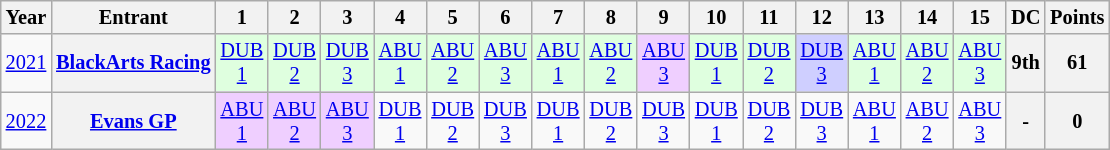<table class="wikitable" style="text-align:center; font-size:85%">
<tr>
<th>Year</th>
<th>Entrant</th>
<th>1</th>
<th>2</th>
<th>3</th>
<th>4</th>
<th>5</th>
<th>6</th>
<th>7</th>
<th>8</th>
<th>9</th>
<th>10</th>
<th>11</th>
<th>12</th>
<th>13</th>
<th>14</th>
<th>15</th>
<th>DC</th>
<th>Points</th>
</tr>
<tr>
<td><a href='#'>2021</a></td>
<th nowrap><a href='#'>BlackArts Racing</a></th>
<td style="background:#DFFFDF;"><a href='#'>DUB<br>1</a> <br> </td>
<td style="background:#DFFFDF;"><a href='#'>DUB<br>2</a> <br> </td>
<td style="background:#DFFFDF;"><a href='#'>DUB<br>3</a> <br> </td>
<td style="background:#DFFFDF;"><a href='#'>ABU<br>1</a> <br> </td>
<td style="background:#DFFFDF;"><a href='#'>ABU<br>2</a> <br> </td>
<td style="background:#DFFFDF;"><a href='#'>ABU<br>3</a> <br> </td>
<td style="background:#DFFFDF;"><a href='#'>ABU<br>1</a> <br> </td>
<td style="background:#DFFFDF;"><a href='#'>ABU<br>2</a> <br> </td>
<td style="background:#EFCFFF;"><a href='#'>ABU<br>3</a> <br> </td>
<td style="background:#DFFFDF;"><a href='#'>DUB<br>1</a> <br> </td>
<td style="background:#DFFFDF;"><a href='#'>DUB<br>2</a> <br> </td>
<td style="background:#CFCFFF;"><a href='#'>DUB<br>3</a> <br> </td>
<td style="background:#DFFFDF;"><a href='#'>ABU<br>1</a> <br> </td>
<td style="background:#DFFFDF;"><a href='#'>ABU<br>2</a> <br> </td>
<td style="background:#DFFFDF;"><a href='#'>ABU<br>3</a> <br> </td>
<th>9th</th>
<th>61</th>
</tr>
<tr>
<td><a href='#'>2022</a></td>
<th nowrap><a href='#'>Evans GP</a></th>
<td style="background:#EFCFFF;"><a href='#'>ABU<br>1</a><br></td>
<td style="background:#EFCFFF;"><a href='#'>ABU<br>2</a><br></td>
<td style="background:#EFCFFF;"><a href='#'>ABU<br>3</a><br></td>
<td style="background:#;"><a href='#'>DUB<br>1</a></td>
<td style="background:#;"><a href='#'>DUB<br>2</a></td>
<td style="background:#;"><a href='#'>DUB<br>3</a></td>
<td style="background:#;"><a href='#'>DUB<br>1</a></td>
<td style="background:#;"><a href='#'>DUB<br>2</a></td>
<td style="background:#;"><a href='#'>DUB<br>3</a></td>
<td style="background:#;"><a href='#'>DUB<br>1</a></td>
<td style="background:#;"><a href='#'>DUB<br>2</a></td>
<td style="background:#;"><a href='#'>DUB<br>3</a></td>
<td style="background:#;"><a href='#'>ABU<br>1</a></td>
<td style="background:#;"><a href='#'>ABU<br>2</a></td>
<td style="background:#;"><a href='#'>ABU<br>3</a></td>
<th>-</th>
<th>0</th>
</tr>
</table>
